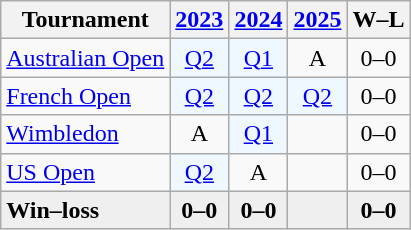<table class="wikitable" style=text-align:center>
<tr>
<th>Tournament</th>
<th><a href='#'>2023</a></th>
<th><a href='#'>2024</a></th>
<th><a href='#'>2025</a></th>
<th>W–L</th>
</tr>
<tr>
<td align=left><a href='#'>Australian Open</a></td>
<td bgcolor=f0f8ff><a href='#'>Q2</a></td>
<td bgcolor=f0f8ff><a href='#'>Q1</a></td>
<td>A</td>
<td>0–0</td>
</tr>
<tr>
<td align=left><a href='#'>French Open</a></td>
<td bgcolor=f0f8ff><a href='#'>Q2</a></td>
<td bgcolor=f0f8ff><a href='#'>Q2</a></td>
<td bgcolor=f0f8ff><a href='#'>Q2</a></td>
<td>0–0</td>
</tr>
<tr>
<td align=left><a href='#'>Wimbledon</a></td>
<td>A</td>
<td bgcolor=#f0f8ff><a href='#'>Q1</a></td>
<td></td>
<td>0–0</td>
</tr>
<tr>
<td align=left><a href='#'>US Open</a></td>
<td bgcolor=f0f8ff><a href='#'>Q2</a></td>
<td>A</td>
<td></td>
<td>0–0</td>
</tr>
<tr style=background:#efefef;font-weight:bold>
<td align=left>Win–loss</td>
<td>0–0</td>
<td>0–0</td>
<td></td>
<td>0–0</td>
</tr>
</table>
